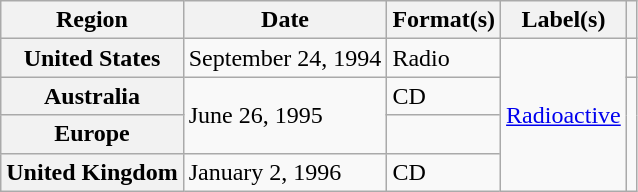<table class="wikitable plainrowheaders">
<tr>
<th scope="col">Region</th>
<th scope="col">Date</th>
<th scope="col">Format(s)</th>
<th scope="col">Label(s)</th>
<th scope="col"></th>
</tr>
<tr>
<th scope="row">United States</th>
<td>September 24, 1994</td>
<td>Radio</td>
<td rowspan="4"><a href='#'>Radioactive</a></td>
<td></td>
</tr>
<tr>
<th scope="row">Australia</th>
<td rowspan="2">June 26, 1995</td>
<td>CD</td>
<td rowspan="3"></td>
</tr>
<tr>
<th scope="row">Europe</th>
<td></td>
</tr>
<tr>
<th scope="row">United Kingdom</th>
<td>January 2, 1996</td>
<td>CD</td>
</tr>
</table>
